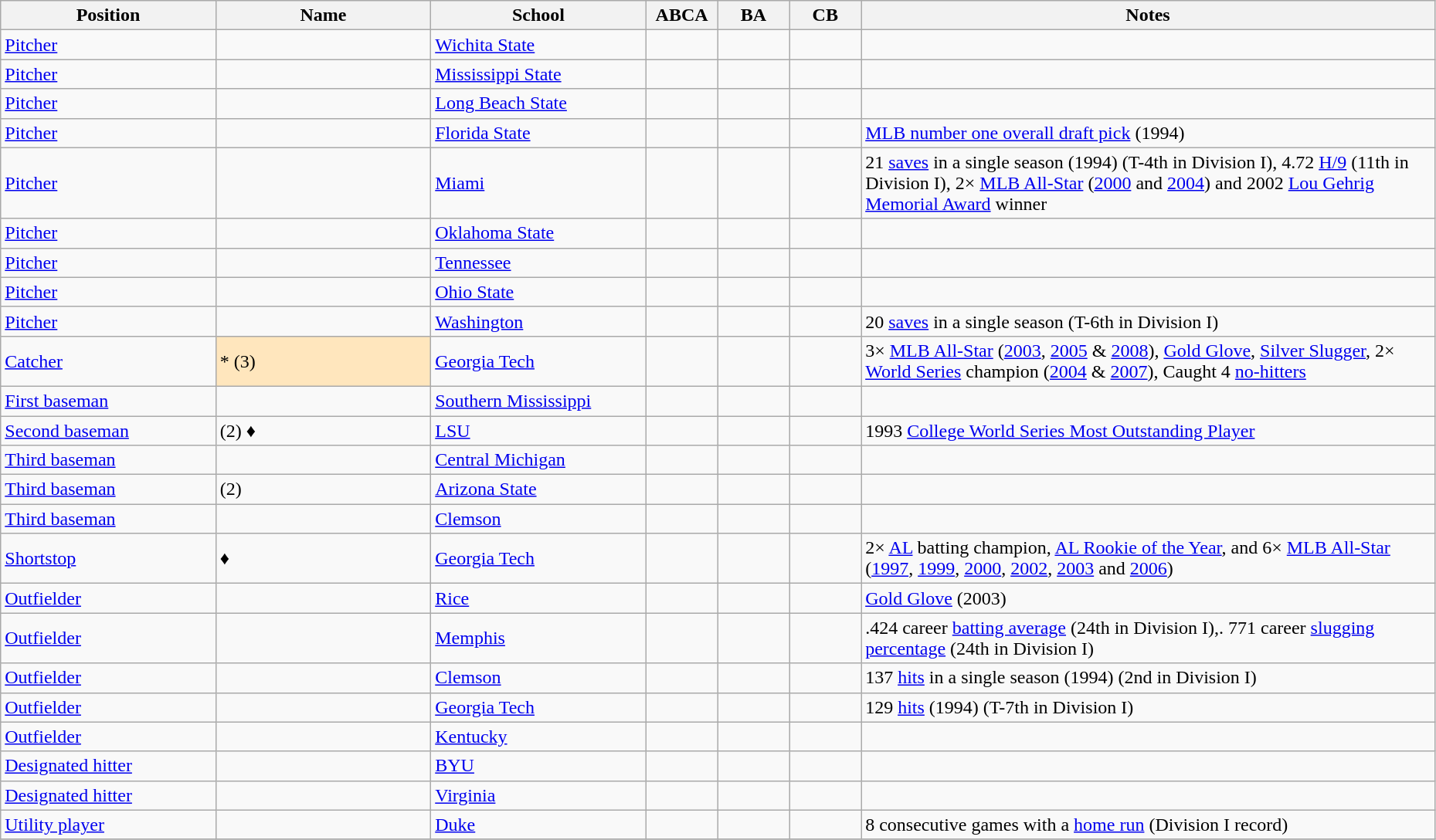<table class="wikitable sortable" style="width:98%;">
<tr>
<th scope=col style="width:15%;">Position</th>
<th scope=col style="width:15%;">Name</th>
<th scope=col style="width:15%;">School</th>
<th scope=col style="width:5%;">ABCA</th>
<th scope=col style="width:5%;">BA</th>
<th scope=col style="width:5%;">CB</th>
<th scope=col style="width:40%;" class="unsortable">Notes</th>
</tr>
<tr>
<td><a href='#'>Pitcher</a></td>
<td></td>
<td><a href='#'>Wichita State</a></td>
<td></td>
<td></td>
<td></td>
<td></td>
</tr>
<tr>
<td><a href='#'>Pitcher</a></td>
<td></td>
<td><a href='#'>Mississippi State</a></td>
<td></td>
<td></td>
<td></td>
<td></td>
</tr>
<tr>
<td><a href='#'>Pitcher</a></td>
<td></td>
<td><a href='#'>Long Beach State</a></td>
<td></td>
<td></td>
<td></td>
<td></td>
</tr>
<tr>
<td><a href='#'>Pitcher</a></td>
<td></td>
<td><a href='#'>Florida State</a></td>
<td></td>
<td></td>
<td></td>
<td><a href='#'>MLB number one overall draft pick</a> (1994)</td>
</tr>
<tr>
<td><a href='#'>Pitcher</a></td>
<td></td>
<td><a href='#'>Miami</a></td>
<td></td>
<td></td>
<td></td>
<td>21 <a href='#'>saves</a> in a single season (1994) (T-4th in Division I), 4.72 <a href='#'>H/9</a> (11th in Division I), 2× <a href='#'>MLB All-Star</a>  (<a href='#'>2000</a> and <a href='#'>2004</a>) and 2002 <a href='#'>Lou Gehrig Memorial Award</a> winner</td>
</tr>
<tr>
<td><a href='#'>Pitcher</a></td>
<td></td>
<td><a href='#'>Oklahoma State</a></td>
<td></td>
<td></td>
<td></td>
<td></td>
</tr>
<tr>
<td><a href='#'>Pitcher</a></td>
<td></td>
<td><a href='#'>Tennessee</a></td>
<td></td>
<td></td>
<td></td>
<td></td>
</tr>
<tr>
<td><a href='#'>Pitcher</a></td>
<td></td>
<td><a href='#'>Ohio State</a></td>
<td></td>
<td></td>
<td></td>
<td></td>
</tr>
<tr>
<td><a href='#'>Pitcher</a></td>
<td></td>
<td><a href='#'>Washington</a></td>
<td></td>
<td></td>
<td></td>
<td>20 <a href='#'>saves</a> in a single season (T-6th in Division I)</td>
</tr>
<tr>
<td><a href='#'>Catcher</a></td>
<td style="background-color:#FFE6BD">* (3)</td>
<td><a href='#'>Georgia Tech</a></td>
<td></td>
<td></td>
<td></td>
<td>3× <a href='#'>MLB All-Star</a> (<a href='#'>2003</a>, <a href='#'>2005</a> & <a href='#'>2008</a>), <a href='#'>Gold Glove</a>, <a href='#'>Silver Slugger</a>, 2× <a href='#'>World Series</a> champion (<a href='#'>2004</a> & <a href='#'>2007</a>), Caught 4 <a href='#'>no-hitters</a></td>
</tr>
<tr>
<td><a href='#'>First baseman</a></td>
<td></td>
<td><a href='#'>Southern Mississippi</a></td>
<td></td>
<td></td>
<td></td>
<td></td>
</tr>
<tr>
<td><a href='#'>Second baseman</a></td>
<td> (2) ♦</td>
<td><a href='#'>LSU</a></td>
<td></td>
<td></td>
<td></td>
<td>1993 <a href='#'>College World Series Most Outstanding Player</a></td>
</tr>
<tr>
<td><a href='#'>Third baseman</a></td>
<td></td>
<td><a href='#'>Central Michigan</a></td>
<td></td>
<td></td>
<td></td>
<td></td>
</tr>
<tr>
<td><a href='#'>Third baseman</a></td>
<td> (2)</td>
<td><a href='#'>Arizona State</a></td>
<td></td>
<td></td>
<td></td>
<td></td>
</tr>
<tr>
<td><a href='#'>Third baseman</a></td>
<td></td>
<td><a href='#'>Clemson</a></td>
<td></td>
<td></td>
<td></td>
<td></td>
</tr>
<tr>
<td><a href='#'>Shortstop</a></td>
<td> ♦</td>
<td><a href='#'>Georgia Tech</a></td>
<td></td>
<td></td>
<td></td>
<td>2× <a href='#'>AL</a> batting champion, <a href='#'>AL Rookie of the Year</a>, and 6× <a href='#'>MLB All-Star</a> (<a href='#'>1997</a>, <a href='#'>1999</a>, <a href='#'>2000</a>, <a href='#'>2002</a>, <a href='#'>2003</a> and <a href='#'>2006</a>)</td>
</tr>
<tr>
<td><a href='#'>Outfielder</a></td>
<td></td>
<td><a href='#'>Rice</a></td>
<td></td>
<td></td>
<td></td>
<td><a href='#'>Gold Glove</a> (2003)</td>
</tr>
<tr>
<td><a href='#'>Outfielder</a></td>
<td></td>
<td><a href='#'>Memphis</a></td>
<td></td>
<td></td>
<td></td>
<td>.424 career <a href='#'>batting average</a> (24th in Division I),. 771 career <a href='#'>slugging percentage</a> (24th in Division I)</td>
</tr>
<tr>
<td><a href='#'>Outfielder</a></td>
<td></td>
<td><a href='#'>Clemson</a></td>
<td></td>
<td></td>
<td></td>
<td>137 <a href='#'>hits</a> in a single season (1994) (2nd in Division I)</td>
</tr>
<tr>
<td><a href='#'>Outfielder</a></td>
<td></td>
<td><a href='#'>Georgia Tech</a></td>
<td></td>
<td></td>
<td></td>
<td>129 <a href='#'>hits</a> (1994) (T-7th in Division I)</td>
</tr>
<tr>
<td><a href='#'>Outfielder</a></td>
<td></td>
<td><a href='#'>Kentucky</a></td>
<td></td>
<td></td>
<td></td>
<td></td>
</tr>
<tr>
<td><a href='#'>Designated hitter</a></td>
<td></td>
<td><a href='#'>BYU</a></td>
<td></td>
<td></td>
<td></td>
<td></td>
</tr>
<tr>
<td><a href='#'>Designated hitter</a></td>
<td></td>
<td><a href='#'>Virginia</a></td>
<td></td>
<td></td>
<td></td>
<td></td>
</tr>
<tr>
<td><a href='#'>Utility player</a></td>
<td></td>
<td><a href='#'>Duke</a></td>
<td></td>
<td></td>
<td></td>
<td>8 consecutive games with a <a href='#'>home run</a> (Division I record)</td>
</tr>
<tr>
</tr>
</table>
